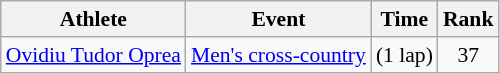<table class=wikitable style="font-size:90%">
<tr>
<th>Athlete</th>
<th>Event</th>
<th>Time</th>
<th>Rank</th>
</tr>
<tr align=center>
<td align=left><a href='#'>Ovidiu Tudor Oprea</a></td>
<td align=left><a href='#'>Men's cross-country</a></td>
<td> (1 lap)</td>
<td>37</td>
</tr>
</table>
